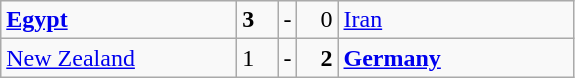<table class="wikitable">
<tr>
<td width=150> <strong><a href='#'>Egypt</a></strong></td>
<td style="width:20px; text-align:left;"><strong>3</strong></td>
<td>-</td>
<td style="width:20px; text-align:right;">0</td>
<td width=150> <a href='#'>Iran</a></td>
</tr>
<tr>
<td> <a href='#'>New Zealand</a></td>
<td style="text-align:left;">1</td>
<td>-</td>
<td style="text-align:right;"><strong>2</strong></td>
<td> <strong><a href='#'>Germany</a></strong></td>
</tr>
</table>
